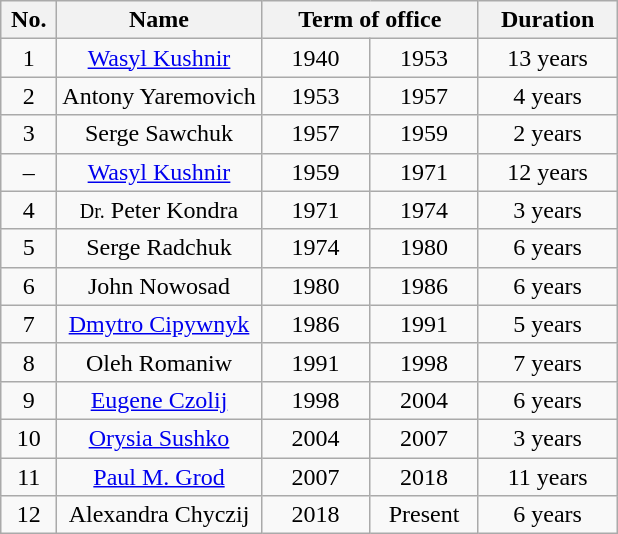<table class="wikitable" style="text-align:center">
<tr>
<th width="30">No.</th>
<th>Name</th>
<th colspan="2">Term of office</th>
<th width="85">Duration</th>
</tr>
<tr>
<td>1</td>
<td><a href='#'>Wasyl Kushnir</a></td>
<td width="65">1940</td>
<td width="65">1953</td>
<td>13 years</td>
</tr>
<tr>
<td>2</td>
<td>Antony Yaremovich</td>
<td>1953</td>
<td>1957</td>
<td>4 years</td>
</tr>
<tr>
<td>3</td>
<td>Serge Sawchuk</td>
<td>1957</td>
<td>1959</td>
<td>2 years</td>
</tr>
<tr>
<td>–</td>
<td><a href='#'>Wasyl Kushnir</a></td>
<td>1959</td>
<td>1971</td>
<td>12 years</td>
</tr>
<tr>
<td>4</td>
<td><small>Dr.</small> Peter Kondra</td>
<td>1971</td>
<td>1974</td>
<td>3 years</td>
</tr>
<tr>
<td>5</td>
<td>Serge Radchuk</td>
<td>1974</td>
<td>1980</td>
<td>6 years</td>
</tr>
<tr>
<td>6</td>
<td>John Nowosad</td>
<td>1980</td>
<td>1986</td>
<td>6 years</td>
</tr>
<tr>
<td>7</td>
<td><a href='#'>Dmytro Cipywnyk</a></td>
<td>1986</td>
<td>1991</td>
<td>5 years</td>
</tr>
<tr>
<td>8</td>
<td>Oleh Romaniw</td>
<td>1991</td>
<td>1998</td>
<td>7 years</td>
</tr>
<tr>
<td>9</td>
<td><a href='#'>Eugene Czolij</a></td>
<td>1998</td>
<td>2004</td>
<td>6 years</td>
</tr>
<tr>
<td>10</td>
<td><a href='#'>Orysia Sushko</a></td>
<td>2004</td>
<td>2007</td>
<td>3 years</td>
</tr>
<tr>
<td>11</td>
<td><a href='#'>Paul M. Grod</a></td>
<td>2007</td>
<td>2018</td>
<td>11 years</td>
</tr>
<tr>
<td>12</td>
<td>Alexandra Chyczij</td>
<td>2018</td>
<td>Present</td>
<td>6 years</td>
</tr>
</table>
